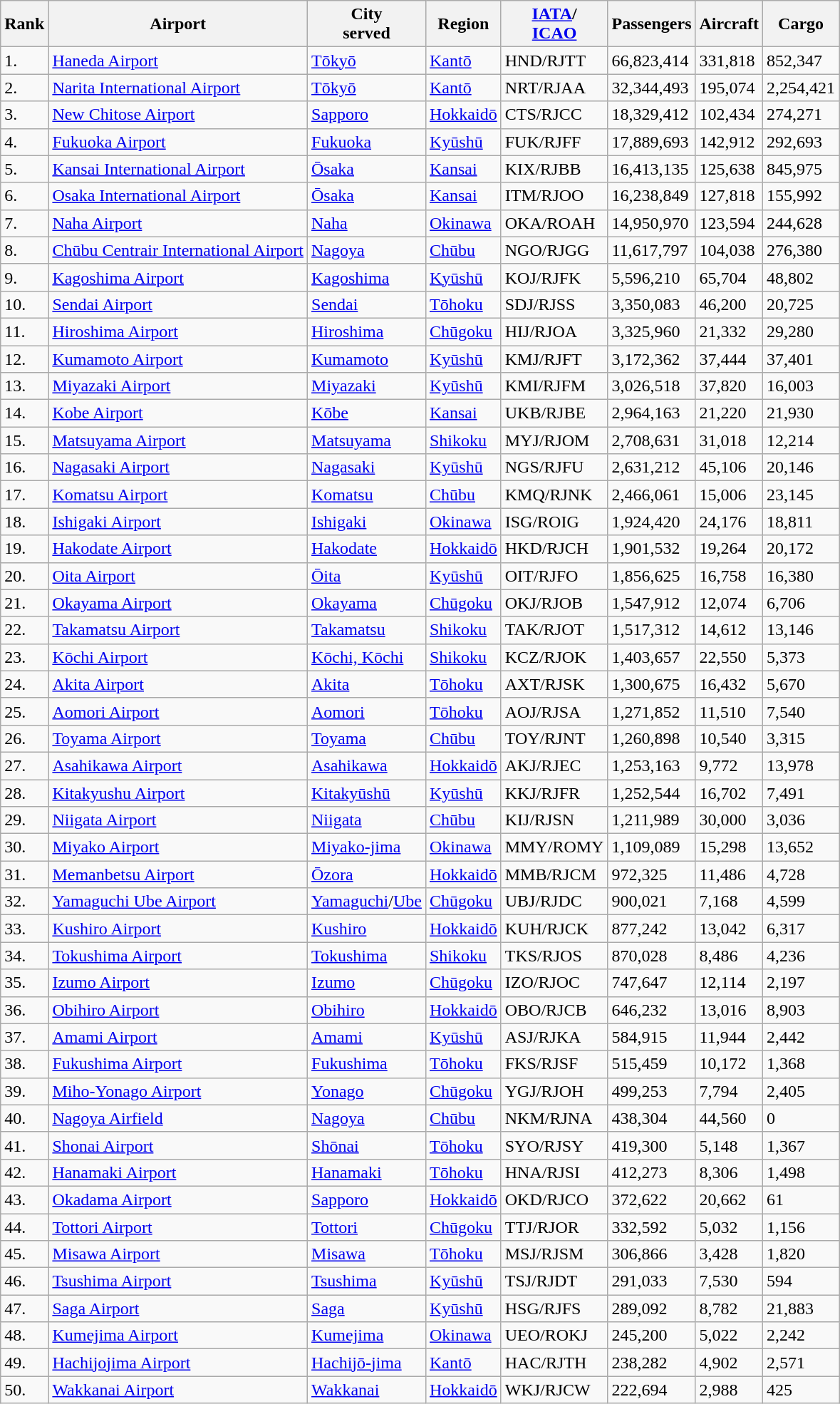<table class="wikitable sortable">
<tr>
<th>Rank</th>
<th>Airport</th>
<th>City<br>served</th>
<th>Region</th>
<th><a href='#'>IATA</a>/<br><a href='#'>ICAO</a></th>
<th>Passengers</th>
<th>Aircraft</th>
<th>Cargo</th>
</tr>
<tr>
<td>1.</td>
<td><a href='#'>Haneda Airport</a></td>
<td><a href='#'>Tōkyō</a></td>
<td><a href='#'>Kantō</a></td>
<td>HND/RJTT</td>
<td>66,823,414</td>
<td>331,818</td>
<td>852,347</td>
</tr>
<tr>
<td>2.</td>
<td><a href='#'>Narita International Airport</a></td>
<td><a href='#'>Tōkyō</a></td>
<td><a href='#'>Kantō</a></td>
<td>NRT/RJAA</td>
<td>32,344,493</td>
<td>195,074</td>
<td>2,254,421</td>
</tr>
<tr>
<td>3.</td>
<td><a href='#'>New Chitose Airport</a></td>
<td><a href='#'>Sapporo</a></td>
<td><a href='#'>Hokkaidō</a></td>
<td>CTS/RJCC</td>
<td>18,329,412</td>
<td>102,434</td>
<td>274,271</td>
</tr>
<tr>
<td>4.</td>
<td><a href='#'>Fukuoka Airport</a></td>
<td><a href='#'>Fukuoka</a></td>
<td><a href='#'>Kyūshū</a></td>
<td>FUK/RJFF</td>
<td>17,889,693</td>
<td>142,912</td>
<td>292,693</td>
</tr>
<tr>
<td>5.</td>
<td><a href='#'>Kansai International Airport</a></td>
<td><a href='#'>Ōsaka</a></td>
<td><a href='#'>Kansai</a></td>
<td>KIX/RJBB</td>
<td>16,413,135</td>
<td>125,638</td>
<td>845,975</td>
</tr>
<tr>
<td>6.</td>
<td><a href='#'>Osaka International Airport</a></td>
<td><a href='#'>Ōsaka</a></td>
<td><a href='#'>Kansai</a></td>
<td>ITM/RJOO</td>
<td>16,238,849</td>
<td>127,818</td>
<td>155,992</td>
</tr>
<tr>
<td>7.</td>
<td><a href='#'>Naha Airport</a></td>
<td><a href='#'>Naha</a></td>
<td><a href='#'>Okinawa</a></td>
<td>OKA/ROAH</td>
<td>14,950,970</td>
<td>123,594</td>
<td>244,628</td>
</tr>
<tr>
<td>8.</td>
<td><a href='#'>Chūbu Centrair International Airport</a></td>
<td><a href='#'>Nagoya</a></td>
<td><a href='#'>Chūbu</a></td>
<td>NGO/RJGG</td>
<td>11,617,797</td>
<td>104,038</td>
<td>276,380</td>
</tr>
<tr>
<td>9.</td>
<td><a href='#'>Kagoshima Airport</a></td>
<td><a href='#'>Kagoshima</a></td>
<td><a href='#'>Kyūshū</a></td>
<td>KOJ/RJFK</td>
<td>5,596,210</td>
<td>65,704</td>
<td>48,802</td>
</tr>
<tr>
<td>10.</td>
<td><a href='#'>Sendai Airport</a></td>
<td><a href='#'>Sendai</a></td>
<td><a href='#'>Tōhoku</a></td>
<td>SDJ/RJSS</td>
<td>3,350,083</td>
<td>46,200</td>
<td>20,725</td>
</tr>
<tr>
<td>11.</td>
<td><a href='#'>Hiroshima Airport</a></td>
<td><a href='#'>Hiroshima</a></td>
<td><a href='#'>Chūgoku</a></td>
<td>HIJ/RJOA</td>
<td>3,325,960</td>
<td>21,332</td>
<td>29,280</td>
</tr>
<tr>
<td>12.</td>
<td><a href='#'>Kumamoto Airport</a></td>
<td><a href='#'>Kumamoto</a></td>
<td><a href='#'>Kyūshū</a></td>
<td>KMJ/RJFT</td>
<td>3,172,362</td>
<td>37,444</td>
<td>37,401</td>
</tr>
<tr>
<td>13.</td>
<td><a href='#'>Miyazaki Airport</a></td>
<td><a href='#'>Miyazaki</a></td>
<td><a href='#'>Kyūshū</a></td>
<td>KMI/RJFM</td>
<td>3,026,518</td>
<td>37,820</td>
<td>16,003</td>
</tr>
<tr>
<td>14.</td>
<td><a href='#'>Kobe Airport</a></td>
<td><a href='#'>Kōbe</a></td>
<td><a href='#'>Kansai</a></td>
<td>UKB/RJBE</td>
<td>2,964,163</td>
<td>21,220</td>
<td>21,930</td>
</tr>
<tr>
<td>15.</td>
<td><a href='#'>Matsuyama Airport</a></td>
<td><a href='#'>Matsuyama</a></td>
<td><a href='#'>Shikoku</a></td>
<td>MYJ/RJOM</td>
<td>2,708,631</td>
<td>31,018</td>
<td>12,214</td>
</tr>
<tr>
<td>16.</td>
<td><a href='#'>Nagasaki Airport</a></td>
<td><a href='#'>Nagasaki</a></td>
<td><a href='#'>Kyūshū</a></td>
<td>NGS/RJFU</td>
<td>2,631,212</td>
<td>45,106</td>
<td>20,146</td>
</tr>
<tr>
<td>17.</td>
<td><a href='#'>Komatsu Airport</a></td>
<td><a href='#'>Komatsu</a></td>
<td><a href='#'>Chūbu</a></td>
<td>KMQ/RJNK</td>
<td>2,466,061</td>
<td>15,006</td>
<td>23,145</td>
</tr>
<tr>
<td>18.</td>
<td><a href='#'>Ishigaki Airport</a></td>
<td><a href='#'>Ishigaki</a></td>
<td><a href='#'>Okinawa</a></td>
<td>ISG/ROIG</td>
<td>1,924,420</td>
<td>24,176</td>
<td>18,811</td>
</tr>
<tr>
<td>19.</td>
<td><a href='#'>Hakodate Airport</a></td>
<td><a href='#'>Hakodate</a></td>
<td><a href='#'>Hokkaidō</a></td>
<td>HKD/RJCH</td>
<td>1,901,532</td>
<td>19,264</td>
<td>20,172</td>
</tr>
<tr>
<td>20.</td>
<td><a href='#'>Oita Airport</a></td>
<td><a href='#'>Ōita</a></td>
<td><a href='#'>Kyūshū</a></td>
<td>OIT/RJFO</td>
<td>1,856,625</td>
<td>16,758</td>
<td>16,380</td>
</tr>
<tr>
<td>21.</td>
<td><a href='#'>Okayama Airport</a></td>
<td><a href='#'>Okayama</a></td>
<td><a href='#'>Chūgoku</a></td>
<td>OKJ/RJOB</td>
<td>1,547,912</td>
<td>12,074</td>
<td>6,706</td>
</tr>
<tr>
<td>22.</td>
<td><a href='#'>Takamatsu Airport</a></td>
<td><a href='#'>Takamatsu</a></td>
<td><a href='#'>Shikoku</a></td>
<td>TAK/RJOT</td>
<td>1,517,312</td>
<td>14,612</td>
<td>13,146</td>
</tr>
<tr>
<td>23.</td>
<td><a href='#'>Kōchi Airport</a></td>
<td><a href='#'>Kōchi, Kōchi</a></td>
<td><a href='#'>Shikoku</a></td>
<td>KCZ/RJOK</td>
<td>1,403,657</td>
<td>22,550</td>
<td>5,373</td>
</tr>
<tr>
<td>24.</td>
<td><a href='#'>Akita Airport</a></td>
<td><a href='#'>Akita</a></td>
<td><a href='#'>Tōhoku</a></td>
<td>AXT/RJSK</td>
<td>1,300,675</td>
<td>16,432</td>
<td>5,670</td>
</tr>
<tr>
<td>25.</td>
<td><a href='#'>Aomori Airport</a></td>
<td><a href='#'>Aomori</a></td>
<td><a href='#'>Tōhoku</a></td>
<td>AOJ/RJSA</td>
<td>1,271,852</td>
<td>11,510</td>
<td>7,540</td>
</tr>
<tr>
<td>26.</td>
<td><a href='#'>Toyama Airport</a></td>
<td><a href='#'>Toyama</a></td>
<td><a href='#'>Chūbu</a></td>
<td>TOY/RJNT</td>
<td>1,260,898</td>
<td>10,540</td>
<td>3,315</td>
</tr>
<tr>
<td>27.</td>
<td><a href='#'>Asahikawa Airport</a></td>
<td><a href='#'>Asahikawa</a></td>
<td><a href='#'>Hokkaidō</a></td>
<td>AKJ/RJEC</td>
<td>1,253,163</td>
<td>9,772</td>
<td>13,978</td>
</tr>
<tr>
<td>28.</td>
<td><a href='#'>Kitakyushu Airport</a></td>
<td><a href='#'>Kitakyūshū</a></td>
<td><a href='#'>Kyūshū</a></td>
<td>KKJ/RJFR</td>
<td>1,252,544</td>
<td>16,702</td>
<td>7,491</td>
</tr>
<tr>
<td>29.</td>
<td><a href='#'>Niigata Airport</a></td>
<td><a href='#'>Niigata</a></td>
<td><a href='#'>Chūbu</a></td>
<td>KIJ/RJSN</td>
<td>1,211,989</td>
<td>30,000</td>
<td>3,036</td>
</tr>
<tr>
<td>30.</td>
<td><a href='#'>Miyako Airport</a></td>
<td><a href='#'>Miyako-jima</a></td>
<td><a href='#'>Okinawa</a></td>
<td>MMY/ROMY</td>
<td>1,109,089</td>
<td>15,298</td>
<td>13,652</td>
</tr>
<tr>
<td>31.</td>
<td><a href='#'>Memanbetsu Airport</a></td>
<td><a href='#'>Ōzora</a></td>
<td><a href='#'>Hokkaidō</a></td>
<td>MMB/RJCM</td>
<td>972,325</td>
<td>11,486</td>
<td>4,728</td>
</tr>
<tr>
<td>32.</td>
<td><a href='#'>Yamaguchi Ube Airport</a></td>
<td><a href='#'>Yamaguchi</a>/<a href='#'>Ube</a></td>
<td><a href='#'>Chūgoku</a></td>
<td>UBJ/RJDC</td>
<td>900,021</td>
<td>7,168</td>
<td>4,599</td>
</tr>
<tr>
<td>33.</td>
<td><a href='#'>Kushiro Airport</a></td>
<td><a href='#'>Kushiro</a></td>
<td><a href='#'>Hokkaidō</a></td>
<td>KUH/RJCK</td>
<td>877,242</td>
<td>13,042</td>
<td>6,317</td>
</tr>
<tr>
<td>34.</td>
<td><a href='#'>Tokushima Airport</a></td>
<td><a href='#'>Tokushima</a></td>
<td><a href='#'>Shikoku</a></td>
<td>TKS/RJOS</td>
<td>870,028</td>
<td>8,486</td>
<td>4,236</td>
</tr>
<tr>
<td>35.</td>
<td><a href='#'>Izumo Airport</a></td>
<td><a href='#'>Izumo</a></td>
<td><a href='#'>Chūgoku</a></td>
<td>IZO/RJOC</td>
<td>747,647</td>
<td>12,114</td>
<td>2,197</td>
</tr>
<tr>
<td>36.</td>
<td><a href='#'>Obihiro Airport</a></td>
<td><a href='#'>Obihiro</a></td>
<td><a href='#'>Hokkaidō</a></td>
<td>OBO/RJCB</td>
<td>646,232</td>
<td>13,016</td>
<td>8,903</td>
</tr>
<tr>
<td>37.</td>
<td><a href='#'>Amami Airport</a></td>
<td><a href='#'>Amami</a></td>
<td><a href='#'>Kyūshū</a></td>
<td>ASJ/RJKA</td>
<td>584,915</td>
<td>11,944</td>
<td>2,442</td>
</tr>
<tr>
<td>38.</td>
<td><a href='#'>Fukushima Airport</a></td>
<td><a href='#'>Fukushima</a></td>
<td><a href='#'>Tōhoku</a></td>
<td>FKS/RJSF</td>
<td>515,459</td>
<td>10,172</td>
<td>1,368</td>
</tr>
<tr>
<td>39.</td>
<td><a href='#'>Miho-Yonago Airport</a></td>
<td><a href='#'>Yonago</a></td>
<td><a href='#'>Chūgoku</a></td>
<td>YGJ/RJOH</td>
<td>499,253</td>
<td>7,794</td>
<td>2,405</td>
</tr>
<tr>
<td>40.</td>
<td><a href='#'>Nagoya Airfield</a></td>
<td><a href='#'>Nagoya</a></td>
<td><a href='#'>Chūbu</a></td>
<td>NKM/RJNA</td>
<td>438,304</td>
<td>44,560</td>
<td>0</td>
</tr>
<tr>
<td>41.</td>
<td><a href='#'>Shonai Airport</a></td>
<td><a href='#'>Shōnai</a></td>
<td><a href='#'>Tōhoku</a></td>
<td>SYO/RJSY</td>
<td>419,300</td>
<td>5,148</td>
<td>1,367</td>
</tr>
<tr>
<td>42.</td>
<td><a href='#'>Hanamaki Airport</a></td>
<td><a href='#'>Hanamaki</a></td>
<td><a href='#'>Tōhoku</a></td>
<td>HNA/RJSI</td>
<td>412,273</td>
<td>8,306</td>
<td>1,498</td>
</tr>
<tr>
<td>43.</td>
<td><a href='#'>Okadama Airport</a></td>
<td><a href='#'>Sapporo</a></td>
<td><a href='#'>Hokkaidō</a></td>
<td>OKD/RJCO</td>
<td>372,622</td>
<td>20,662</td>
<td>61</td>
</tr>
<tr>
<td>44.</td>
<td><a href='#'>Tottori Airport</a></td>
<td><a href='#'>Tottori</a></td>
<td><a href='#'>Chūgoku</a></td>
<td>TTJ/RJOR</td>
<td>332,592</td>
<td>5,032</td>
<td>1,156</td>
</tr>
<tr>
<td>45.</td>
<td><a href='#'>Misawa Airport</a></td>
<td><a href='#'>Misawa</a></td>
<td><a href='#'>Tōhoku</a></td>
<td>MSJ/RJSM</td>
<td>306,866</td>
<td>3,428</td>
<td>1,820</td>
</tr>
<tr>
<td>46.</td>
<td><a href='#'>Tsushima Airport</a></td>
<td><a href='#'>Tsushima</a></td>
<td><a href='#'>Kyūshū</a></td>
<td>TSJ/RJDT</td>
<td>291,033</td>
<td>7,530</td>
<td>594</td>
</tr>
<tr>
<td>47.</td>
<td><a href='#'>Saga Airport</a></td>
<td><a href='#'>Saga</a></td>
<td><a href='#'>Kyūshū</a></td>
<td>HSG/RJFS</td>
<td>289,092</td>
<td>8,782</td>
<td>21,883</td>
</tr>
<tr>
<td>48.</td>
<td><a href='#'>Kumejima Airport</a></td>
<td><a href='#'>Kumejima</a></td>
<td><a href='#'>Okinawa</a></td>
<td>UEO/ROKJ</td>
<td>245,200</td>
<td>5,022</td>
<td>2,242</td>
</tr>
<tr>
<td>49.</td>
<td><a href='#'>Hachijojima Airport</a></td>
<td><a href='#'>Hachijō-jima</a></td>
<td><a href='#'>Kantō</a></td>
<td>HAC/RJTH</td>
<td>238,282</td>
<td>4,902</td>
<td>2,571</td>
</tr>
<tr>
<td>50.</td>
<td><a href='#'>Wakkanai Airport</a></td>
<td><a href='#'>Wakkanai</a></td>
<td><a href='#'>Hokkaidō</a></td>
<td>WKJ/RJCW</td>
<td>222,694</td>
<td>2,988</td>
<td>425</td>
</tr>
</table>
